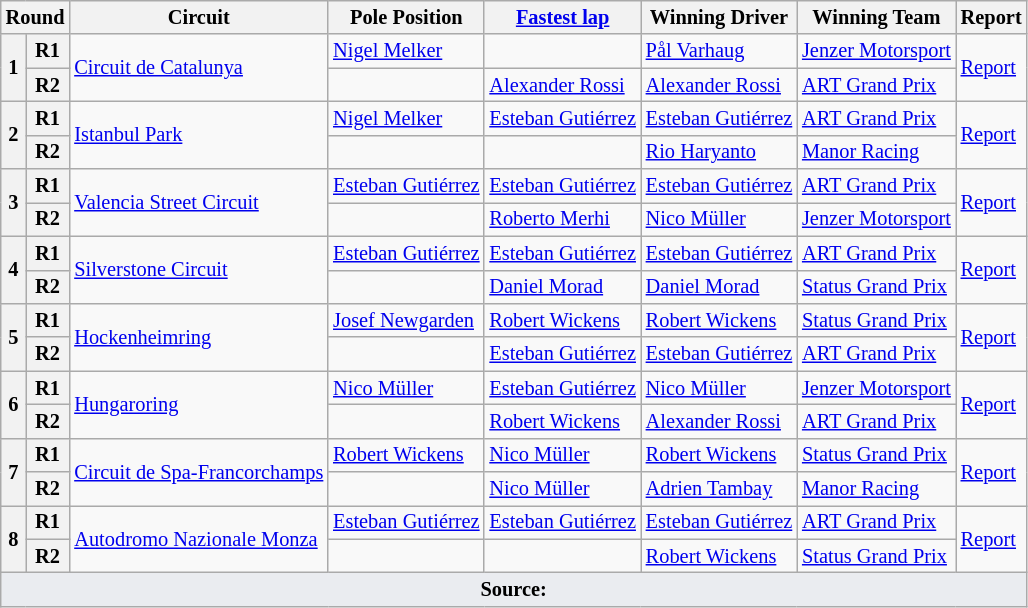<table class="wikitable" style="font-size: 85%;">
<tr>
<th colspan=2>Round</th>
<th>Circuit</th>
<th>Pole Position</th>
<th><a href='#'>Fastest lap</a></th>
<th>Winning Driver</th>
<th>Winning Team</th>
<th>Report</th>
</tr>
<tr>
<th rowspan=2>1</th>
<th>R1</th>
<td rowspan=2> <a href='#'>Circuit de Catalunya</a></td>
<td> <a href='#'>Nigel Melker</a></td>
<td> </td>
<td> <a href='#'>Pål Varhaug</a></td>
<td> <a href='#'>Jenzer Motorsport</a></td>
<td rowspan=2><a href='#'>Report</a></td>
</tr>
<tr>
<th>R2</th>
<td></td>
<td> <a href='#'>Alexander Rossi</a></td>
<td> <a href='#'>Alexander Rossi</a></td>
<td> <a href='#'>ART Grand Prix</a></td>
</tr>
<tr>
<th rowspan=2>2</th>
<th>R1</th>
<td rowspan=2> <a href='#'>Istanbul Park</a></td>
<td> <a href='#'>Nigel Melker</a></td>
<td> <a href='#'>Esteban Gutiérrez</a></td>
<td> <a href='#'>Esteban Gutiérrez</a></td>
<td> <a href='#'>ART Grand Prix</a></td>
<td rowspan=2><a href='#'>Report</a></td>
</tr>
<tr>
<th>R2</th>
<td></td>
<td> </td>
<td> <a href='#'>Rio Haryanto</a></td>
<td> <a href='#'>Manor Racing</a></td>
</tr>
<tr>
<th rowspan=2>3</th>
<th>R1</th>
<td rowspan=2> <a href='#'>Valencia Street Circuit</a></td>
<td> <a href='#'>Esteban Gutiérrez</a></td>
<td> <a href='#'>Esteban Gutiérrez</a></td>
<td> <a href='#'>Esteban Gutiérrez</a></td>
<td> <a href='#'>ART Grand Prix</a></td>
<td rowspan=2><a href='#'>Report</a></td>
</tr>
<tr>
<th>R2</th>
<td></td>
<td> <a href='#'>Roberto Merhi</a></td>
<td> <a href='#'>Nico Müller</a></td>
<td> <a href='#'>Jenzer Motorsport</a></td>
</tr>
<tr>
<th rowspan=2>4</th>
<th>R1</th>
<td rowspan=2> <a href='#'>Silverstone Circuit</a></td>
<td> <a href='#'>Esteban Gutiérrez</a></td>
<td> <a href='#'>Esteban Gutiérrez</a></td>
<td> <a href='#'>Esteban Gutiérrez</a></td>
<td> <a href='#'>ART Grand Prix</a></td>
<td rowspan=2><a href='#'>Report</a></td>
</tr>
<tr>
<th>R2</th>
<td></td>
<td> <a href='#'>Daniel Morad</a></td>
<td> <a href='#'>Daniel Morad</a></td>
<td> <a href='#'>Status Grand Prix</a></td>
</tr>
<tr>
<th rowspan=2>5</th>
<th>R1</th>
<td rowspan=2> <a href='#'>Hockenheimring</a></td>
<td> <a href='#'>Josef Newgarden</a></td>
<td> <a href='#'>Robert Wickens</a></td>
<td> <a href='#'>Robert Wickens</a></td>
<td> <a href='#'>Status Grand Prix</a></td>
<td rowspan=2><a href='#'>Report</a></td>
</tr>
<tr>
<th>R2</th>
<td></td>
<td> <a href='#'>Esteban Gutiérrez</a></td>
<td> <a href='#'>Esteban Gutiérrez</a></td>
<td> <a href='#'>ART Grand Prix</a></td>
</tr>
<tr>
<th rowspan=2>6</th>
<th>R1</th>
<td rowspan=2> <a href='#'>Hungaroring</a></td>
<td> <a href='#'>Nico Müller</a></td>
<td> <a href='#'>Esteban Gutiérrez</a></td>
<td> <a href='#'>Nico Müller</a></td>
<td> <a href='#'>Jenzer Motorsport</a></td>
<td rowspan=2><a href='#'>Report</a></td>
</tr>
<tr>
<th>R2</th>
<td></td>
<td> <a href='#'>Robert Wickens</a></td>
<td> <a href='#'>Alexander Rossi</a></td>
<td> <a href='#'>ART Grand Prix</a></td>
</tr>
<tr>
<th rowspan=2>7</th>
<th>R1</th>
<td rowspan=2> <a href='#'>Circuit de Spa-Francorchamps</a></td>
<td> <a href='#'>Robert Wickens</a></td>
<td> <a href='#'>Nico Müller</a></td>
<td> <a href='#'>Robert Wickens</a></td>
<td> <a href='#'>Status Grand Prix</a></td>
<td rowspan=2><a href='#'>Report</a></td>
</tr>
<tr>
<th>R2</th>
<td></td>
<td> <a href='#'>Nico Müller</a></td>
<td> <a href='#'>Adrien Tambay</a></td>
<td> <a href='#'>Manor Racing</a></td>
</tr>
<tr>
<th rowspan=2>8</th>
<th>R1</th>
<td rowspan=2> <a href='#'>Autodromo Nazionale Monza</a></td>
<td> <a href='#'>Esteban Gutiérrez</a></td>
<td> <a href='#'>Esteban Gutiérrez</a></td>
<td> <a href='#'>Esteban Gutiérrez</a></td>
<td> <a href='#'>ART Grand Prix</a></td>
<td rowspan=2><a href='#'>Report</a></td>
</tr>
<tr>
<th>R2</th>
<td></td>
<td> </td>
<td> <a href='#'>Robert Wickens</a></td>
<td> <a href='#'>Status Grand Prix</a></td>
</tr>
<tr>
<td colspan="8" style="background-color:#EAECF0;text-align:center" align="bottom"><strong>Source:</strong></td>
</tr>
</table>
